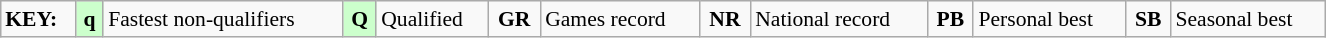<table class="wikitable" style="margin:0.5em auto; font-size:90%;position:relative;" width=70%>
<tr>
<td><strong>KEY:</strong></td>
<td bgcolor=ccffcc align=center><strong>q</strong></td>
<td>Fastest non-qualifiers</td>
<td bgcolor=ccffcc align=center><strong>Q</strong></td>
<td>Qualified</td>
<td align=center><strong>GR</strong></td>
<td>Games record</td>
<td align=center><strong>NR</strong></td>
<td>National record</td>
<td align=center><strong>PB</strong></td>
<td>Personal best</td>
<td align=center><strong>SB</strong></td>
<td>Seasonal best</td>
</tr>
</table>
